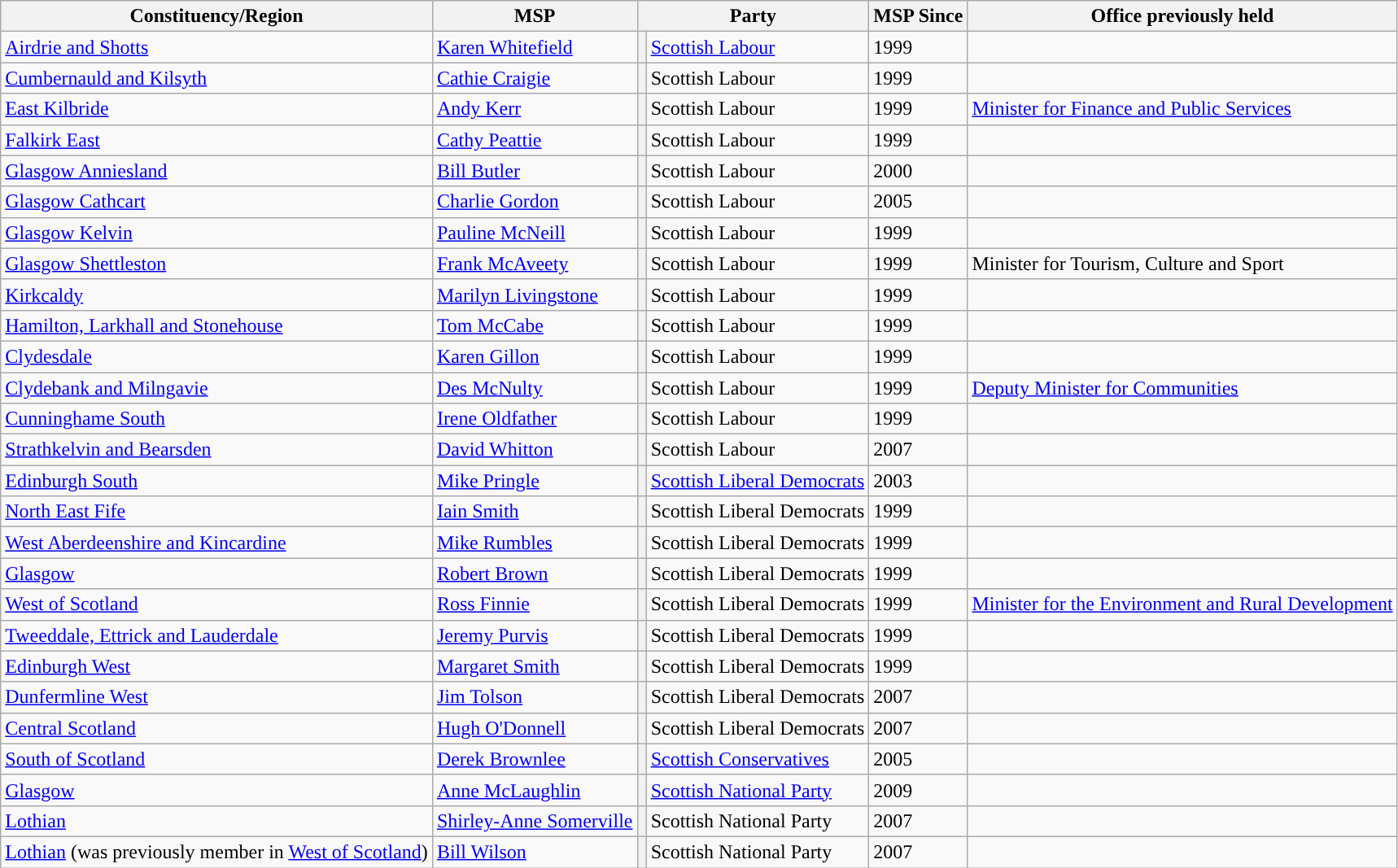<table class="wikitable">
<tr>
<th>Constituency/Region</th>
<th>MSP</th>
<th colspan="2">Party</th>
<th>MSP Since</th>
<th>Office previously held</th>
</tr>
<tr>
<td><a href='#'>Airdrie and Shotts</a></td>
<td><a href='#'>Karen Whitefield</a></td>
<th style="background-color: "></th>
<td><a href='#'>Scottish Labour</a></td>
<td>1999</td>
<td></td>
</tr>
<tr>
<td><a href='#'>Cumbernauld and Kilsyth</a></td>
<td><a href='#'>Cathie Craigie</a></td>
<th style="background-color: "></th>
<td>Scottish Labour</td>
<td>1999</td>
<td></td>
</tr>
<tr>
<td><a href='#'>East Kilbride</a></td>
<td><a href='#'>Andy Kerr</a></td>
<th style="background-color: "></th>
<td>Scottish Labour</td>
<td>1999</td>
<td><a href='#'>Minister for Finance and Public Services</a></td>
</tr>
<tr>
<td><a href='#'>Falkirk East</a></td>
<td><a href='#'>Cathy Peattie</a></td>
<th style="background-color: "></th>
<td>Scottish Labour</td>
<td>1999</td>
<td></td>
</tr>
<tr>
<td><a href='#'>Glasgow Anniesland</a></td>
<td><a href='#'>Bill Butler</a></td>
<th style="background-color: "></th>
<td>Scottish Labour</td>
<td>2000</td>
<td></td>
</tr>
<tr>
<td><a href='#'>Glasgow Cathcart</a></td>
<td><a href='#'>Charlie Gordon</a></td>
<th style="background-color: "></th>
<td>Scottish Labour</td>
<td>2005</td>
<td></td>
</tr>
<tr>
<td><a href='#'>Glasgow Kelvin</a></td>
<td><a href='#'>Pauline McNeill</a></td>
<th style="background-color: "></th>
<td>Scottish Labour</td>
<td>1999</td>
<td></td>
</tr>
<tr>
<td><a href='#'>Glasgow Shettleston</a></td>
<td><a href='#'>Frank McAveety</a></td>
<th style="background-color: "></th>
<td>Scottish Labour</td>
<td>1999</td>
<td>Minister for Tourism, Culture and Sport</td>
</tr>
<tr>
<td><a href='#'>Kirkcaldy</a></td>
<td><a href='#'>Marilyn Livingstone</a></td>
<th style="background-color: "></th>
<td>Scottish Labour</td>
<td>1999</td>
<td></td>
</tr>
<tr>
<td><a href='#'>Hamilton, Larkhall and Stonehouse</a></td>
<td><a href='#'>Tom McCabe</a></td>
<th style="background-color: "></th>
<td>Scottish Labour</td>
<td>1999</td>
<td></td>
</tr>
<tr>
<td><a href='#'>Clydesdale</a></td>
<td><a href='#'>Karen Gillon</a></td>
<th style="background-color: "></th>
<td>Scottish Labour</td>
<td>1999</td>
<td></td>
</tr>
<tr>
<td><a href='#'>Clydebank and Milngavie</a></td>
<td><a href='#'>Des McNulty</a></td>
<th style="background-color: "></th>
<td>Scottish Labour</td>
<td>1999</td>
<td><a href='#'>Deputy Minister for Communities</a></td>
</tr>
<tr>
<td><a href='#'>Cunninghame South</a></td>
<td><a href='#'>Irene Oldfather</a></td>
<th style="background-color: "></th>
<td>Scottish Labour</td>
<td>1999</td>
<td></td>
</tr>
<tr>
<td><a href='#'>Strathkelvin and Bearsden</a></td>
<td><a href='#'>David Whitton</a></td>
<th style="background-color: "></th>
<td>Scottish Labour</td>
<td>2007</td>
<td></td>
</tr>
<tr>
<td><a href='#'>Edinburgh South</a></td>
<td><a href='#'>Mike Pringle</a></td>
<th style="background-color: "></th>
<td><a href='#'>Scottish Liberal Democrats</a></td>
<td>2003</td>
<td></td>
</tr>
<tr>
<td><a href='#'>North East Fife</a></td>
<td><a href='#'>Iain Smith</a></td>
<th style="background-color: "></th>
<td>Scottish Liberal Democrats</td>
<td>1999</td>
<td></td>
</tr>
<tr>
<td><a href='#'>West Aberdeenshire and Kincardine</a></td>
<td><a href='#'>Mike Rumbles</a></td>
<th style="background-color: "></th>
<td>Scottish Liberal Democrats</td>
<td>1999</td>
<td></td>
</tr>
<tr>
<td><a href='#'>Glasgow</a></td>
<td><a href='#'>Robert Brown</a></td>
<th style="background-color: "></th>
<td>Scottish Liberal Democrats</td>
<td>1999</td>
<td></td>
</tr>
<tr>
<td><a href='#'>West of Scotland</a></td>
<td><a href='#'>Ross Finnie</a></td>
<th style="background-color: "></th>
<td>Scottish Liberal Democrats</td>
<td>1999</td>
<td><a href='#'>Minister for the Environment and Rural Development</a></td>
</tr>
<tr>
<td><a href='#'>Tweeddale, Ettrick and Lauderdale</a></td>
<td><a href='#'>Jeremy Purvis</a></td>
<th style="background-color: "></th>
<td>Scottish Liberal Democrats</td>
<td>1999</td>
<td></td>
</tr>
<tr>
<td><a href='#'>Edinburgh West</a></td>
<td><a href='#'>Margaret Smith</a></td>
<th style="background-color: "></th>
<td>Scottish Liberal Democrats</td>
<td>1999</td>
<td></td>
</tr>
<tr>
<td><a href='#'>Dunfermline West</a></td>
<td><a href='#'>Jim Tolson</a></td>
<th style="background-color: "></th>
<td>Scottish Liberal Democrats</td>
<td>2007</td>
<td></td>
</tr>
<tr>
<td><a href='#'>Central Scotland</a></td>
<td><a href='#'>Hugh O'Donnell</a></td>
<th style="background-color: "></th>
<td>Scottish Liberal Democrats</td>
<td>2007</td>
<td></td>
</tr>
<tr>
<td><a href='#'>South of Scotland</a></td>
<td><a href='#'>Derek Brownlee</a></td>
<th style="background-color: "></th>
<td><a href='#'>Scottish Conservatives</a></td>
<td>2005</td>
<td></td>
</tr>
<tr>
<td><a href='#'>Glasgow</a></td>
<td><a href='#'>Anne McLaughlin</a></td>
<th style="background-color: "></th>
<td><a href='#'>Scottish National Party</a></td>
<td>2009</td>
<td></td>
</tr>
<tr>
<td><a href='#'>Lothian</a></td>
<td><a href='#'>Shirley-Anne Somerville</a></td>
<th style="background-color: "></th>
<td>Scottish National Party</td>
<td>2007</td>
<td></td>
</tr>
<tr>
<td><a href='#'>Lothian</a> (was previously member in <a href='#'>West of Scotland</a>)</td>
<td><a href='#'>Bill Wilson</a></td>
<th style="background-color: "></th>
<td>Scottish National Party</td>
<td>2007</td>
<td></td>
</tr>
</table>
